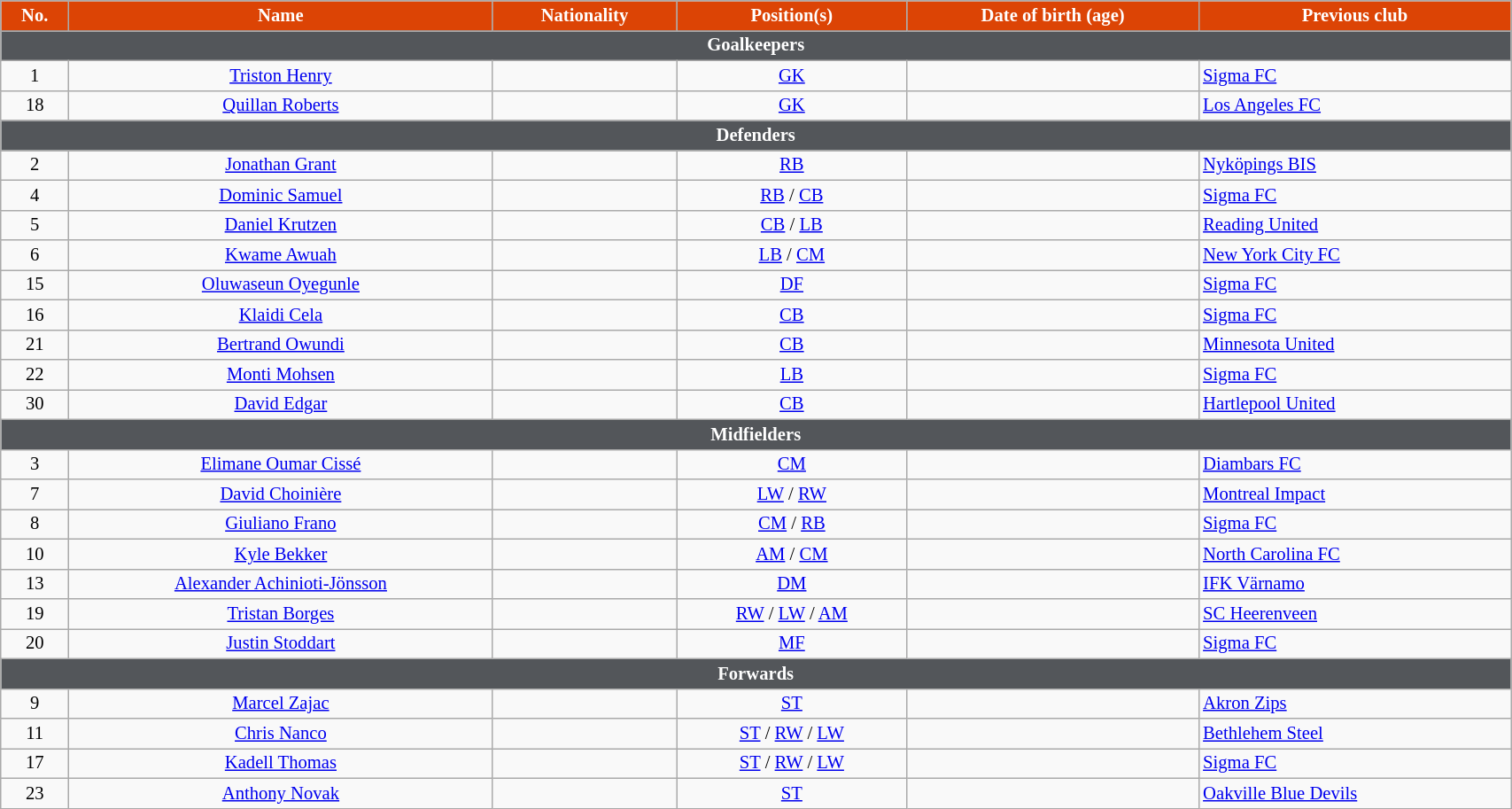<table class="wikitable" style="text-align:center; font-size:86%; width:90%">
<tr>
<th style="background:#DC4405; color:white; text-align:center;">No.</th>
<th style="background:#DC4405; color:white; text-align:center;">Name</th>
<th style="background:#DC4405; color:white; text-align:center;">Nationality</th>
<th style="background:#DC4405; color:white; text-align:center;">Position(s)</th>
<th style="background:#DC4405; color:white; text-align:center;">Date of birth (age)</th>
<th style="background:#DC4405; color:white; text-align:center;">Previous club</th>
</tr>
<tr>
<th colspan="7" style="background:#53565A; color:white; text-align:center;">Goalkeepers</th>
</tr>
<tr>
<td>1</td>
<td><a href='#'>Triston Henry</a></td>
<td></td>
<td><a href='#'>GK</a></td>
<td></td>
<td align="left"> <a href='#'>Sigma FC</a></td>
</tr>
<tr>
<td>18</td>
<td><a href='#'>Quillan Roberts</a></td>
<td></td>
<td><a href='#'>GK</a></td>
<td></td>
<td align="left"> <a href='#'>Los Angeles FC</a></td>
</tr>
<tr>
<th colspan="7" style="background:#53565A; color:white; text-align:center;">Defenders</th>
</tr>
<tr>
<td>2</td>
<td><a href='#'>Jonathan Grant</a></td>
<td></td>
<td><a href='#'>RB</a></td>
<td></td>
<td align="left"> <a href='#'>Nyköpings BIS</a></td>
</tr>
<tr>
<td>4</td>
<td><a href='#'>Dominic Samuel</a></td>
<td></td>
<td><a href='#'>RB</a> / <a href='#'>CB</a></td>
<td></td>
<td align="left"> <a href='#'>Sigma FC</a></td>
</tr>
<tr>
<td>5</td>
<td><a href='#'>Daniel Krutzen</a></td>
<td></td>
<td><a href='#'>CB</a> / <a href='#'>LB</a></td>
<td></td>
<td align="left"> <a href='#'>Reading United</a></td>
</tr>
<tr>
<td>6</td>
<td><a href='#'>Kwame Awuah</a></td>
<td></td>
<td><a href='#'>LB</a> / <a href='#'>CM</a></td>
<td></td>
<td align="left"> <a href='#'>New York City FC</a></td>
</tr>
<tr>
<td>15</td>
<td><a href='#'>Oluwaseun Oyegunle</a></td>
<td></td>
<td><a href='#'>DF</a></td>
<td></td>
<td align="left"> <a href='#'>Sigma FC</a></td>
</tr>
<tr>
<td>16</td>
<td><a href='#'>Klaidi Cela</a></td>
<td></td>
<td><a href='#'>CB</a></td>
<td></td>
<td align="left"> <a href='#'>Sigma FC</a></td>
</tr>
<tr>
<td>21</td>
<td><a href='#'>Bertrand Owundi</a></td>
<td></td>
<td><a href='#'>CB</a></td>
<td></td>
<td align="left"> <a href='#'>Minnesota United</a></td>
</tr>
<tr>
<td>22</td>
<td><a href='#'>Monti Mohsen</a></td>
<td></td>
<td><a href='#'>LB</a></td>
<td></td>
<td align="left"> <a href='#'>Sigma FC</a></td>
</tr>
<tr>
<td>30</td>
<td><a href='#'>David Edgar</a></td>
<td></td>
<td><a href='#'>CB</a></td>
<td></td>
<td align="left"> <a href='#'>Hartlepool United</a></td>
</tr>
<tr>
<th colspan="7" style="background:#53565A; color:white; text-align:center;">Midfielders</th>
</tr>
<tr>
<td>3</td>
<td><a href='#'>Elimane Oumar Cissé</a></td>
<td></td>
<td><a href='#'>CM</a></td>
<td></td>
<td align="left"> <a href='#'>Diambars FC</a></td>
</tr>
<tr>
<td>7</td>
<td><a href='#'>David Choinière</a></td>
<td></td>
<td><a href='#'>LW</a> / <a href='#'>RW</a></td>
<td></td>
<td align="left"> <a href='#'>Montreal Impact</a></td>
</tr>
<tr>
<td>8</td>
<td><a href='#'>Giuliano Frano</a></td>
<td></td>
<td><a href='#'>CM</a> / <a href='#'>RB</a></td>
<td></td>
<td align="left"> <a href='#'>Sigma FC</a></td>
</tr>
<tr>
<td>10</td>
<td><a href='#'>Kyle Bekker</a></td>
<td></td>
<td><a href='#'>AM</a> / <a href='#'>CM</a></td>
<td></td>
<td align="left"> <a href='#'>North Carolina FC</a></td>
</tr>
<tr>
<td>13</td>
<td><a href='#'>Alexander Achinioti-Jönsson</a></td>
<td></td>
<td><a href='#'>DM</a></td>
<td></td>
<td align="left"> <a href='#'>IFK Värnamo</a></td>
</tr>
<tr>
<td>19</td>
<td><a href='#'>Tristan Borges</a></td>
<td></td>
<td><a href='#'>RW</a> / <a href='#'>LW</a> / <a href='#'>AM</a></td>
<td></td>
<td align="left"> <a href='#'>SC Heerenveen</a></td>
</tr>
<tr>
<td>20</td>
<td><a href='#'>Justin Stoddart</a></td>
<td></td>
<td><a href='#'>MF</a></td>
<td></td>
<td align="left"> <a href='#'>Sigma FC</a></td>
</tr>
<tr>
<th colspan="7" style="background:#53565A; color:white; text-align:center;">Forwards</th>
</tr>
<tr>
<td>9</td>
<td><a href='#'>Marcel Zajac</a></td>
<td></td>
<td><a href='#'>ST</a></td>
<td></td>
<td align="left"> <a href='#'>Akron Zips</a></td>
</tr>
<tr>
<td>11</td>
<td><a href='#'>Chris Nanco</a></td>
<td></td>
<td><a href='#'>ST</a> / <a href='#'>RW</a> / <a href='#'>LW</a></td>
<td></td>
<td align="left"> <a href='#'>Bethlehem Steel</a></td>
</tr>
<tr>
<td>17</td>
<td><a href='#'>Kadell Thomas</a></td>
<td></td>
<td><a href='#'>ST</a> / <a href='#'>RW</a> / <a href='#'>LW</a></td>
<td></td>
<td align="left"> <a href='#'>Sigma FC</a></td>
</tr>
<tr>
<td>23</td>
<td><a href='#'>Anthony Novak</a></td>
<td></td>
<td><a href='#'>ST</a></td>
<td></td>
<td align="left"> <a href='#'>Oakville Blue Devils</a></td>
</tr>
</table>
